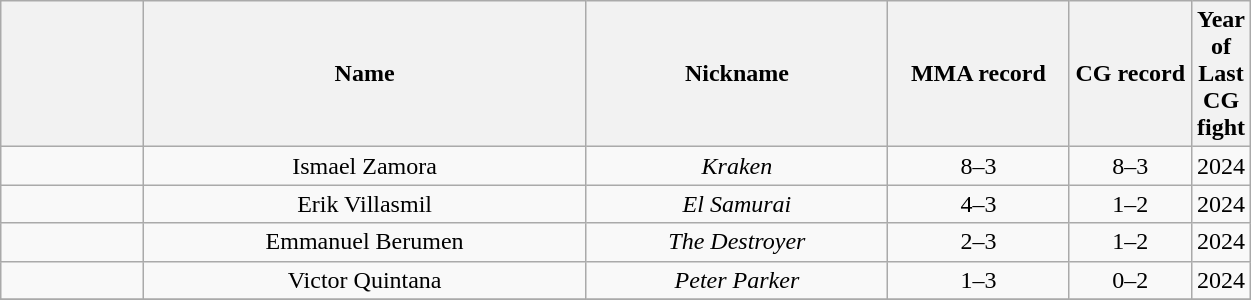<table class="wikitable sortable" width="66%" style="text-align:center;">
<tr>
<th width=12%></th>
<th width=37%>Name</th>
<th width=25%>Nickname</th>
<th width=15%>MMA record</th>
<th width=10%>CG record</th>
<th width=11%>Year of Last CG fight</th>
</tr>
<tr style="display:none;">
<td>!a</td>
<td>!a</td>
<td>!a</td>
<td>-9999</td>
</tr>
<tr>
<td></td>
<td>Ismael Zamora</td>
<td><em>Kraken</em></td>
<td>8–3</td>
<td>8–3</td>
<td>2024</td>
</tr>
<tr>
<td></td>
<td>Erik Villasmil</td>
<td><em>El Samurai</em></td>
<td>4–3</td>
<td>1–2</td>
<td>2024</td>
</tr>
<tr>
<td></td>
<td>Emmanuel Berumen</td>
<td><em>The Destroyer</em></td>
<td>2–3</td>
<td>1–2</td>
<td>2024</td>
</tr>
<tr>
<td></td>
<td>Victor Quintana</td>
<td><em>Peter Parker</em></td>
<td>1–3</td>
<td>0–2</td>
<td>2024</td>
</tr>
<tr>
</tr>
</table>
